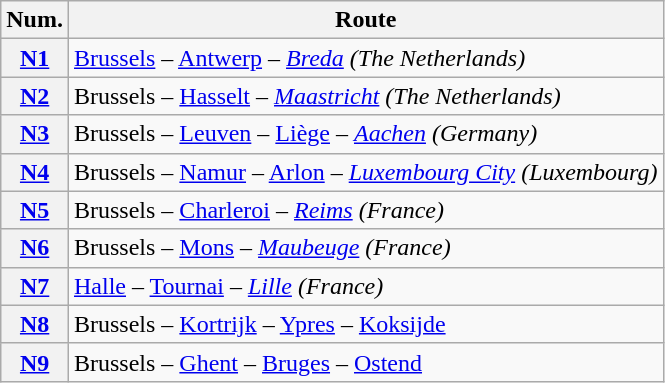<table class="wikitable alternance">
<tr>
<th><abbr>Num.</abbr></th>
<th>Route</th>
</tr>
<tr>
<th><a href='#'>N1</a></th>
<td><a href='#'>Brussels</a> – <a href='#'>Antwerp</a> – <em><a href='#'>Breda</a> (The Netherlands)</em></td>
</tr>
<tr>
<th><a href='#'>N2</a></th>
<td>Brussels – <a href='#'>Hasselt</a> – <em><a href='#'>Maastricht</a> (The Netherlands)</em></td>
</tr>
<tr>
<th><a href='#'>N3</a></th>
<td>Brussels – <a href='#'>Leuven</a> – <a href='#'>Liège</a> – <em><a href='#'>Aachen</a> (Germany)</em></td>
</tr>
<tr>
<th><a href='#'>N4</a></th>
<td>Brussels – <a href='#'>Namur</a> – <a href='#'>Arlon</a> – <em><a href='#'>Luxembourg City</a></em> <em>(Luxembourg)</em></td>
</tr>
<tr>
<th><a href='#'>N5</a></th>
<td>Brussels – <a href='#'>Charleroi</a> – <em><a href='#'>Reims</a> (France)</em></td>
</tr>
<tr>
<th><a href='#'>N6</a></th>
<td>Brussels – <a href='#'>Mons</a> – <em><a href='#'>Maubeuge</a> (France)</em></td>
</tr>
<tr>
<th><a href='#'>N7</a></th>
<td><a href='#'>Halle</a> – <a href='#'>Tournai</a> – <em><a href='#'>Lille</a> (France)</em></td>
</tr>
<tr>
<th><a href='#'>N8</a></th>
<td>Brussels – <a href='#'>Kortrijk</a> – <a href='#'>Ypres</a> – <a href='#'>Koksijde</a></td>
</tr>
<tr>
<th><a href='#'>N9</a></th>
<td>Brussels – <a href='#'>Ghent</a> – <a href='#'>Bruges</a> – <a href='#'>Ostend</a></td>
</tr>
</table>
